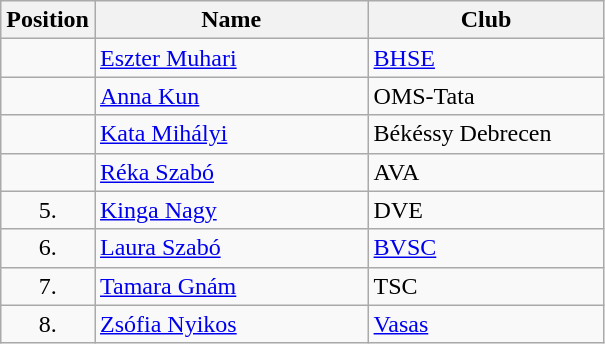<table class="wikitable">
<tr>
<th width="20">Position</th>
<th width="175">Name</th>
<th width="150">Club</th>
</tr>
<tr>
<td align="center"></td>
<td><a href='#'>Eszter Muhari</a></td>
<td> <a href='#'>BHSE</a></td>
</tr>
<tr>
<td align="center"></td>
<td><a href='#'>Anna Kun</a></td>
<td> OMS-Tata</td>
</tr>
<tr>
<td align="center"></td>
<td><a href='#'>Kata Mihályi</a></td>
<td> Békéssy Debrecen</td>
</tr>
<tr>
<td align="center"></td>
<td><a href='#'>Réka Szabó</a></td>
<td> AVA</td>
</tr>
<tr>
<td align="center">5.</td>
<td><a href='#'>Kinga Nagy</a></td>
<td> DVE</td>
</tr>
<tr>
<td align="center">6.</td>
<td><a href='#'>Laura Szabó</a></td>
<td> <a href='#'>BVSC</a></td>
</tr>
<tr>
<td align="center">7.</td>
<td><a href='#'>Tamara Gnám</a></td>
<td> TSC</td>
</tr>
<tr>
<td align="center">8.</td>
<td><a href='#'>Zsófia Nyikos</a></td>
<td> <a href='#'>Vasas</a></td>
</tr>
</table>
